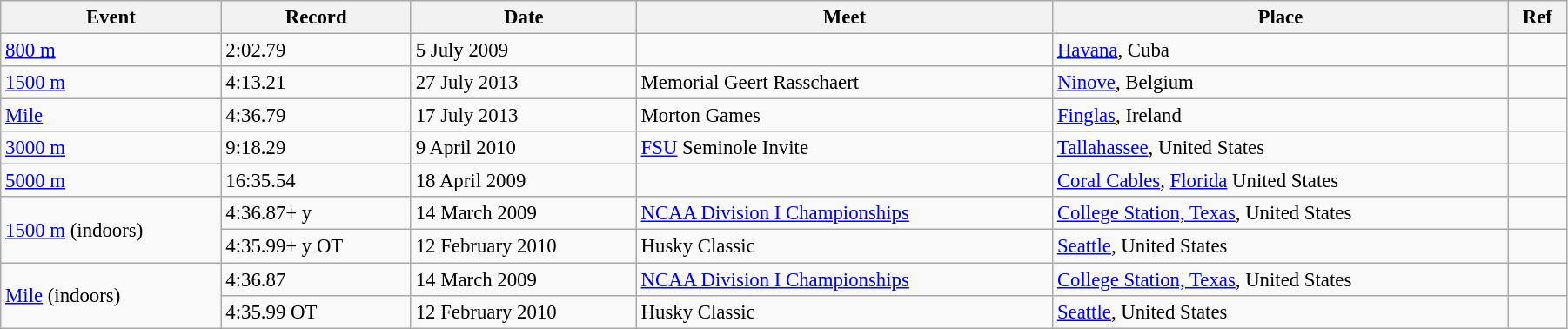<table class="wikitable" style="font-size:95%; width: 95%;">
<tr>
<th>Event</th>
<th>Record</th>
<th>Date</th>
<th>Meet</th>
<th>Place</th>
<th>Ref</th>
</tr>
<tr>
<td><a href='#'>800 m</a></td>
<td>2:02.79</td>
<td>5 July 2009</td>
<td></td>
<td> <a href='#'>Havana</a>, Cuba</td>
<td></td>
</tr>
<tr>
<td><a href='#'>1500 m</a></td>
<td>4:13.21</td>
<td>27 July 2013</td>
<td>Memorial Geert Rasschaert</td>
<td> <a href='#'>Ninove</a>, Belgium</td>
<td></td>
</tr>
<tr>
<td><a href='#'>Mile</a></td>
<td>4:36.79</td>
<td>17 July 2013</td>
<td>Morton Games</td>
<td> <a href='#'>Finglas</a>, Ireland</td>
<td></td>
</tr>
<tr>
<td><a href='#'>3000 m</a></td>
<td>9:18.29</td>
<td>9 April 2010</td>
<td><a href='#'>FSU</a> Seminole Invite</td>
<td> <a href='#'>Tallahassee</a>, United States</td>
<td></td>
</tr>
<tr>
<td><a href='#'>5000 m</a></td>
<td>16:35.54</td>
<td>18 April 2009</td>
<td></td>
<td> <a href='#'>Coral Cables</a>, <a href='#'>Florida</a> United States</td>
<td></td>
</tr>
<tr>
<td rowspan=2><a href='#'>1500 m</a> (indoors)</td>
<td>4:36.87+ y</td>
<td>14 March 2009</td>
<td><a href='#'>NCAA Division I Championships</a></td>
<td> <a href='#'>College Station, Texas</a>, United States</td>
<td></td>
</tr>
<tr>
<td>4:35.99+ y OT</td>
<td>12 February 2010</td>
<td>Husky Classic</td>
<td> <a href='#'>Seattle</a>, United States</td>
<td></td>
</tr>
<tr>
<td rowspan=2><a href='#'>Mile</a> (indoors)</td>
<td>4:36.87</td>
<td>14 March 2009</td>
<td><a href='#'>NCAA Division I Championships</a></td>
<td> <a href='#'>College Station, Texas</a>, United States</td>
<td></td>
</tr>
<tr>
<td>4:35.99 OT</td>
<td>12 February 2010</td>
<td>Husky Classic</td>
<td> <a href='#'>Seattle</a>, United States</td>
<td></td>
</tr>
</table>
